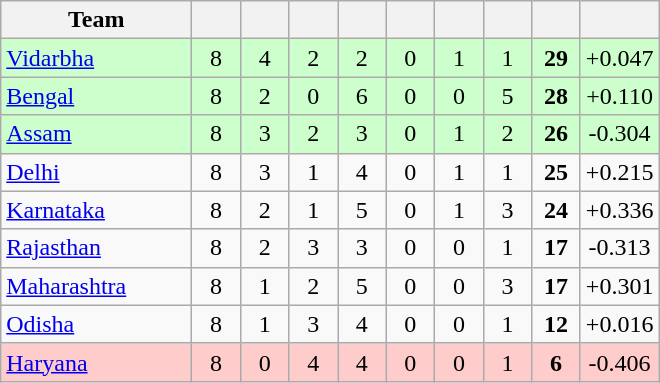<table class="wikitable" style="text-align:center">
<tr>
<th style="width:120px">Team</th>
<th style="width:25px"></th>
<th style="width:25px"></th>
<th style="width:25px"></th>
<th style="width:25px"></th>
<th style="width:25px"></th>
<th style="width:25px; color:blue"></th>
<th style="width:25px; color:blue"></th>
<th style="width:25px"></th>
<th style="width:40px"></th>
</tr>
<tr style="background:#cfc;">
<td style="text-align:left"><a href='#'>Vidarbha</a></td>
<td>8</td>
<td>4</td>
<td>2</td>
<td>2</td>
<td>0</td>
<td>1</td>
<td>1</td>
<td><strong>29</strong></td>
<td>+0.047</td>
</tr>
<tr style="background:#cfc;">
<td style="text-align:left"><a href='#'>Bengal</a></td>
<td>8</td>
<td>2</td>
<td>0</td>
<td>6</td>
<td>0</td>
<td>0</td>
<td>5</td>
<td><strong>28</strong></td>
<td>+0.110</td>
</tr>
<tr style="background:#cfc;">
<td style="text-align:left"><a href='#'>Assam</a></td>
<td>8</td>
<td>3</td>
<td>2</td>
<td>3</td>
<td>0</td>
<td>1</td>
<td>2</td>
<td><strong>26</strong></td>
<td>-0.304</td>
</tr>
<tr>
<td style="text-align:left;"><a href='#'>Delhi</a></td>
<td>8</td>
<td>3</td>
<td>1</td>
<td>4</td>
<td>0</td>
<td>1</td>
<td>1</td>
<td><strong>25</strong></td>
<td>+0.215</td>
</tr>
<tr>
<td style="text-align:left"><a href='#'>Karnataka</a></td>
<td>8</td>
<td>2</td>
<td>1</td>
<td>5</td>
<td>0</td>
<td>1</td>
<td>3</td>
<td><strong>24</strong></td>
<td>+0.336</td>
</tr>
<tr>
<td style="text-align:left"><a href='#'>Rajasthan</a></td>
<td>8</td>
<td>2</td>
<td>3</td>
<td>3</td>
<td>0</td>
<td>0</td>
<td>1</td>
<td><strong>17</strong></td>
<td>-0.313</td>
</tr>
<tr>
<td style="text-align:left"><a href='#'>Maharashtra</a></td>
<td>8</td>
<td>1</td>
<td>2</td>
<td>5</td>
<td>0</td>
<td>0</td>
<td>3</td>
<td><strong>17</strong></td>
<td>+0.301</td>
</tr>
<tr>
<td style="text-align:left"><a href='#'>Odisha</a></td>
<td>8</td>
<td>1</td>
<td>3</td>
<td>4</td>
<td>0</td>
<td>0</td>
<td>1</td>
<td><strong>12</strong></td>
<td>+0.016</td>
</tr>
<tr style="background:#fcc;">
<td style="text-align:left"><a href='#'>Haryana</a></td>
<td>8</td>
<td>0</td>
<td>4</td>
<td>4</td>
<td>0</td>
<td>0</td>
<td>1</td>
<td><strong>6</strong></td>
<td>-0.406</td>
</tr>
</table>
